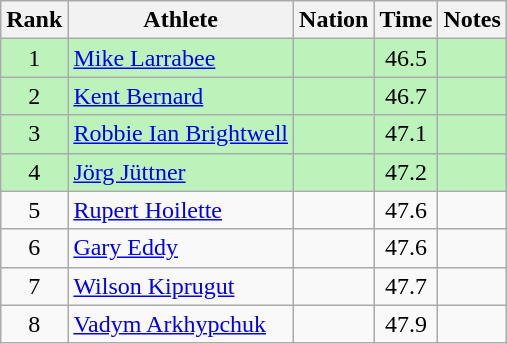<table class="wikitable sortable" style="text-align:center">
<tr>
<th>Rank</th>
<th>Athlete</th>
<th>Nation</th>
<th>Time</th>
<th>Notes</th>
</tr>
<tr bgcolor=bbf3bb>
<td>1</td>
<td align=left><a href='#'>Mike Larrabee</a></td>
<td align=left></td>
<td>46.5</td>
<td></td>
</tr>
<tr bgcolor=bbf3bb>
<td>2</td>
<td align=left><a href='#'>Kent Bernard</a></td>
<td align=left></td>
<td>46.7</td>
<td></td>
</tr>
<tr bgcolor=bbf3bb>
<td>3</td>
<td align=left><a href='#'>Robbie Ian Brightwell</a></td>
<td align=left></td>
<td>47.1</td>
<td></td>
</tr>
<tr bgcolor=bbf3bb>
<td>4</td>
<td align=left><a href='#'>Jörg Jüttner</a></td>
<td align=left></td>
<td>47.2</td>
<td></td>
</tr>
<tr>
<td>5</td>
<td align=left><a href='#'>Rupert Hoilette</a></td>
<td align=left></td>
<td>47.6</td>
<td></td>
</tr>
<tr>
<td>6</td>
<td align=left><a href='#'>Gary Eddy</a></td>
<td align=left></td>
<td>47.6</td>
<td></td>
</tr>
<tr>
<td>7</td>
<td align=left><a href='#'>Wilson Kiprugut</a></td>
<td align=left></td>
<td>47.7</td>
<td></td>
</tr>
<tr>
<td>8</td>
<td align=left><a href='#'>Vadym Arkhypchuk</a></td>
<td align=left></td>
<td>47.9</td>
<td></td>
</tr>
</table>
